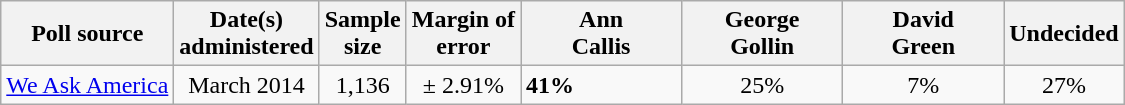<table class="wikitable">
<tr>
<th>Poll source</th>
<th>Date(s)<br>administered</th>
<th>Sample<br>size</th>
<th>Margin of<br>error</th>
<th style="width:100px;">Ann<br>Callis</th>
<th style="width:100px;">George<br>Gollin</th>
<th style="width:100px;">David<br>Green</th>
<th>Undecided</th>
</tr>
<tr>
<td><a href='#'>We Ask America</a></td>
<td align=center>March 2014</td>
<td align=center>1,136</td>
<td align=center>± 2.91%</td>
<td><strong>41%</strong></td>
<td align=center>25%</td>
<td align=center>7%</td>
<td align=center>27%</td>
</tr>
</table>
